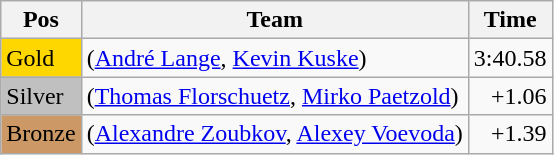<table class="wikitable">
<tr>
<th>Pos</th>
<th>Team</th>
<th>Time</th>
</tr>
<tr>
<td style="background:gold">Gold</td>
<td> (<a href='#'>André Lange</a>, <a href='#'>Kevin Kuske</a>)</td>
<td style="text-align:right">3:40.58</td>
</tr>
<tr>
<td style="background:silver">Silver</td>
<td> (<a href='#'>Thomas Florschuetz</a>, <a href='#'>Mirko Paetzold</a>)</td>
<td style="text-align:right">+1.06</td>
</tr>
<tr>
<td style="background:#cc9966">Bronze</td>
<td> (<a href='#'>Alexandre Zoubkov</a>, <a href='#'>Alexey Voevoda</a>)</td>
<td style="text-align:right">+1.39</td>
</tr>
</table>
